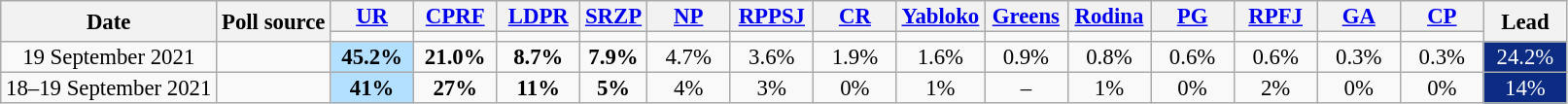<table class=wikitable style="font-size:95%; line-height:14px; text-align:center">
<tr>
<th rowspan=2>Date</th>
<th rowspan=2>Poll source</th>
<th style=width:50px><a href='#'>UR</a></th>
<th style=width:50px><a href='#'>CPRF</a></th>
<th style=width:50px><a href='#'>LDPR</a></th>
<th =width:50px><a href='#'>SRZP</a></th>
<th style=width:50px><a href='#'>NP</a></th>
<th style=width:50px><a href='#'>RPPSJ</a></th>
<th style=width:50px><a href='#'>CR</a></th>
<th style=width:50px><a href='#'>Yabloko</a></th>
<th style=width:50px><a href='#'>Greens</a></th>
<th style=width:50px><a href='#'>Rodina</a></th>
<th style=width:50px><a href='#'>PG</a></th>
<th style="width:50px;"><a href='#'>RPFJ</a></th>
<th style="width:50px;"><a href='#'>GA</a></th>
<th style=width:50px><a href='#'>CP</a></th>
<th style="width:50px;" rowspan="2">Lead</th>
</tr>
<tr>
<td bgcolor=></td>
<td bgcolor=></td>
<td bgcolor=></td>
<td bgcolor=></td>
<td bgcolor=></td>
<td bgcolor=></td>
<td bgcolor=></td>
<td bgcolor=></td>
<td bgcolor=></td>
<td bgcolor=></td>
<td bgcolor=></td>
<td bgcolor=></td>
<td bgcolor=></td>
<td bgcolor=></td>
</tr>
<tr>
<td>19 September 2021</td>
<td></td>
<td style="background:#B3E0FF"><strong>45.2%</strong></td>
<td><strong>21.0%</strong></td>
<td><strong>8.7%</strong></td>
<td><strong>7.9%</strong></td>
<td>4.7%</td>
<td>3.6%</td>
<td>1.9%</td>
<td>1.6%</td>
<td>0.9%</td>
<td>0.8%</td>
<td>0.6%</td>
<td>0.6%</td>
<td>0.3%</td>
<td>0.3%</td>
<td style="background:#0C2C84; color:white;">24.2%</td>
</tr>
<tr>
<td>18–19 September 2021</td>
<td></td>
<td style="background:#B3E0FF"><strong>41%</strong></td>
<td><strong>27%</strong></td>
<td><strong>11%</strong></td>
<td><strong>5%</strong></td>
<td>4%</td>
<td>3%</td>
<td>0%</td>
<td>1%</td>
<td>–</td>
<td>1%</td>
<td>0%</td>
<td>2%</td>
<td>0%</td>
<td>0%</td>
<td style="background:#0C2C84; color:white;">14%</td>
</tr>
</table>
